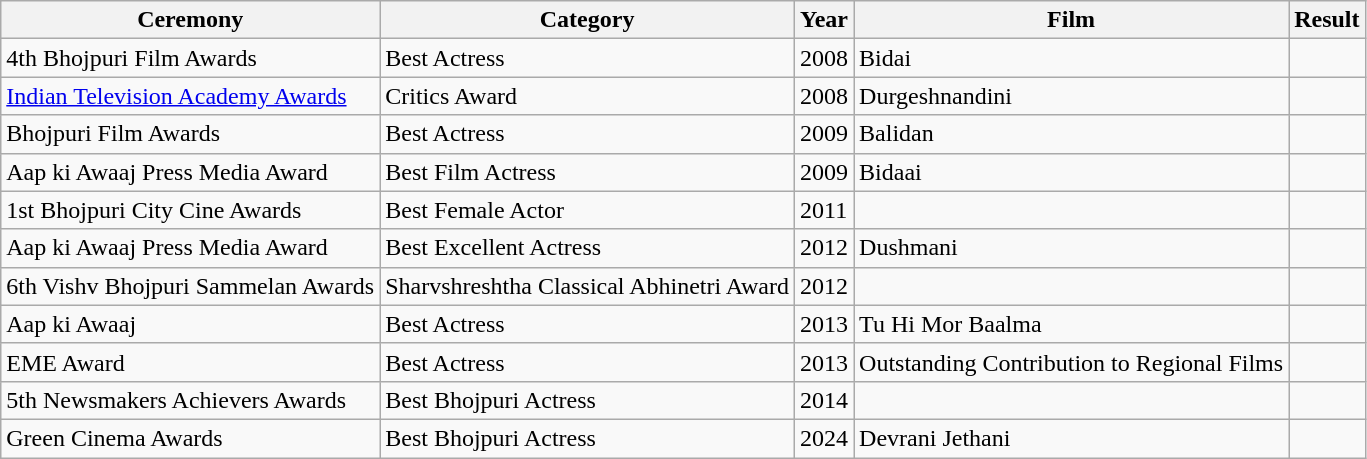<table class="wikitable">
<tr>
<th>Ceremony</th>
<th>Category</th>
<th>Year</th>
<th>Film</th>
<th>Result</th>
</tr>
<tr>
<td>4th Bhojpuri Film Awards</td>
<td>Best Actress</td>
<td>2008</td>
<td>Bidai</td>
<td></td>
</tr>
<tr>
<td><a href='#'>Indian Television Academy Awards</a></td>
<td>Critics Award</td>
<td>2008</td>
<td>Durgeshnandini</td>
<td></td>
</tr>
<tr>
<td>Bhojpuri Film Awards</td>
<td>Best Actress</td>
<td>2009</td>
<td>Balidan</td>
<td></td>
</tr>
<tr>
<td>Aap ki Awaaj Press Media Award</td>
<td>Best Film Actress</td>
<td>2009</td>
<td>Bidaai</td>
<td></td>
</tr>
<tr>
<td>1st Bhojpuri City Cine Awards</td>
<td>Best Female Actor</td>
<td>2011</td>
<td></td>
<td></td>
</tr>
<tr>
<td>Aap ki Awaaj Press Media Award</td>
<td>Best Excellent Actress</td>
<td>2012</td>
<td>Dushmani</td>
<td></td>
</tr>
<tr>
<td>6th Vishv Bhojpuri Sammelan Awards</td>
<td>Sharvshreshtha Classical Abhinetri Award</td>
<td>2012</td>
<td></td>
<td></td>
</tr>
<tr>
<td>Aap ki Awaaj</td>
<td>Best Actress</td>
<td>2013</td>
<td>Tu Hi Mor Baalma</td>
<td></td>
</tr>
<tr>
<td>EME Award</td>
<td>Best Actress</td>
<td>2013</td>
<td>Outstanding Contribution to Regional Films</td>
<td></td>
</tr>
<tr>
<td>5th Newsmakers Achievers Awards</td>
<td>Best Bhojpuri Actress</td>
<td>2014</td>
<td></td>
<td></td>
</tr>
<tr>
<td>Green Cinema Awards</td>
<td>Best Bhojpuri Actress</td>
<td>2024</td>
<td>Devrani Jethani</td>
<td></td>
</tr>
</table>
